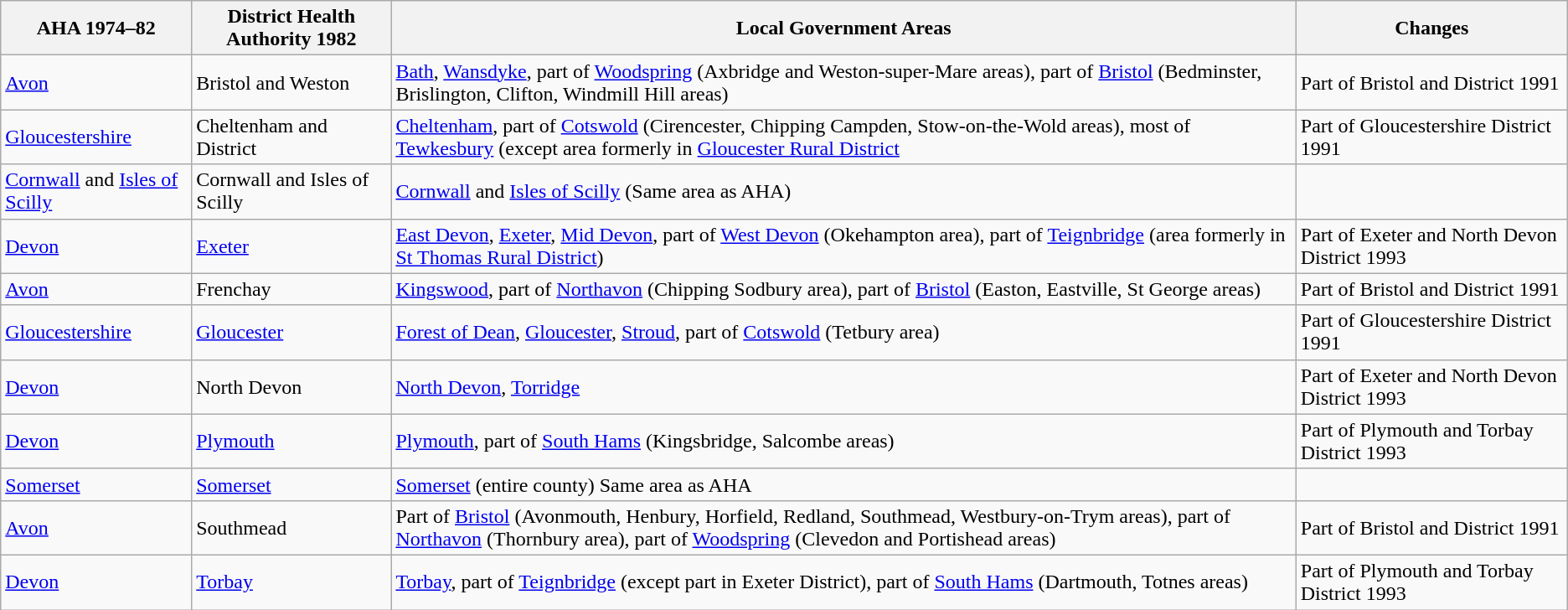<table class="wikitable">
<tr>
<th>AHA 1974–82</th>
<th>District Health Authority 1982</th>
<th>Local Government Areas</th>
<th>Changes</th>
</tr>
<tr>
<td><a href='#'>Avon</a></td>
<td>Bristol and Weston</td>
<td><a href='#'>Bath</a>, <a href='#'>Wansdyke</a>, part of <a href='#'>Woodspring</a> (Axbridge and Weston-super-Mare areas), part of <a href='#'>Bristol</a> (Bedminster, Brislington, Clifton, Windmill Hill areas)</td>
<td>Part of Bristol and District 1991</td>
</tr>
<tr>
<td><a href='#'>Gloucestershire</a></td>
<td>Cheltenham and District</td>
<td><a href='#'>Cheltenham</a>, part of <a href='#'>Cotswold</a> (Cirencester, Chipping Campden, Stow-on-the-Wold areas), most of <a href='#'>Tewkesbury</a> (except area formerly in <a href='#'>Gloucester Rural District</a></td>
<td>Part of Gloucestershire District 1991</td>
</tr>
<tr>
<td><a href='#'>Cornwall</a> and <a href='#'>Isles of Scilly</a></td>
<td>Cornwall and Isles of Scilly</td>
<td><a href='#'>Cornwall</a> and <a href='#'>Isles of Scilly</a> (Same area as AHA)</td>
<td></td>
</tr>
<tr>
<td><a href='#'>Devon</a></td>
<td><a href='#'>Exeter</a></td>
<td><a href='#'>East Devon</a>, <a href='#'>Exeter</a>, <a href='#'>Mid Devon</a>, part of <a href='#'>West Devon</a> (Okehampton area), part of <a href='#'>Teignbridge</a> (area formerly in <a href='#'>St Thomas Rural District</a>)</td>
<td>Part of Exeter and North Devon District 1993</td>
</tr>
<tr>
<td><a href='#'>Avon</a></td>
<td>Frenchay</td>
<td><a href='#'>Kingswood</a>, part of <a href='#'>Northavon</a> (Chipping Sodbury area), part of <a href='#'>Bristol</a> (Easton, Eastville, St George areas)</td>
<td>Part of Bristol and District 1991</td>
</tr>
<tr>
<td><a href='#'>Gloucestershire</a></td>
<td><a href='#'>Gloucester</a></td>
<td><a href='#'>Forest of Dean</a>, <a href='#'>Gloucester</a>, <a href='#'>Stroud</a>, part of <a href='#'>Cotswold</a> (Tetbury area)</td>
<td>Part of Gloucestershire District 1991</td>
</tr>
<tr>
<td><a href='#'>Devon</a></td>
<td>North Devon</td>
<td><a href='#'>North Devon</a>, <a href='#'>Torridge</a></td>
<td>Part of Exeter and North Devon District 1993</td>
</tr>
<tr>
<td><a href='#'>Devon</a></td>
<td><a href='#'>Plymouth</a></td>
<td><a href='#'>Plymouth</a>, part of <a href='#'>South Hams</a> (Kingsbridge, Salcombe areas)</td>
<td>Part of Plymouth and Torbay District 1993</td>
</tr>
<tr>
<td><a href='#'>Somerset</a></td>
<td><a href='#'>Somerset</a></td>
<td><a href='#'>Somerset</a> (entire county) Same area as AHA</td>
<td></td>
</tr>
<tr>
<td><a href='#'>Avon</a></td>
<td>Southmead</td>
<td>Part of <a href='#'>Bristol</a> (Avonmouth, Henbury, Horfield, Redland, Southmead, Westbury-on-Trym areas), part of <a href='#'>Northavon</a> (Thornbury area), part of <a href='#'>Woodspring</a> (Clevedon and Portishead areas)</td>
<td>Part of Bristol and District 1991</td>
</tr>
<tr>
<td><a href='#'>Devon</a></td>
<td><a href='#'>Torbay</a></td>
<td><a href='#'>Torbay</a>, part of <a href='#'>Teignbridge</a> (except part in Exeter District), part of <a href='#'>South Hams</a> (Dartmouth, Totnes areas)</td>
<td>Part of Plymouth and Torbay District 1993</td>
</tr>
</table>
